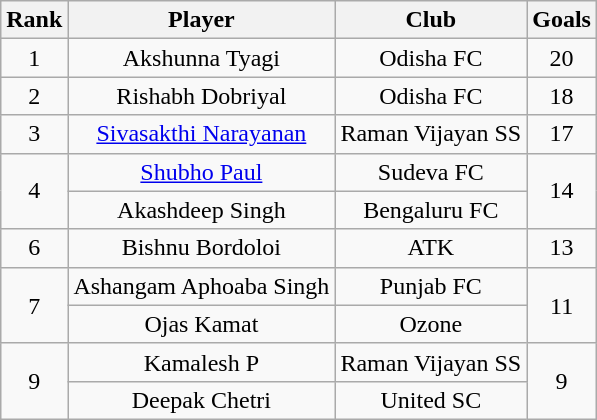<table class="wikitable" style="text-align:center">
<tr>
<th>Rank</th>
<th>Player</th>
<th>Club</th>
<th>Goals</th>
</tr>
<tr>
<td>1</td>
<td>Akshunna Tyagi</td>
<td>Odisha FC</td>
<td>20</td>
</tr>
<tr>
<td>2</td>
<td>Rishabh Dobriyal</td>
<td>Odisha FC</td>
<td>18</td>
</tr>
<tr>
<td>3</td>
<td><a href='#'>Sivasakthi Narayanan</a></td>
<td>Raman Vijayan SS</td>
<td>17</td>
</tr>
<tr>
<td rowspan="2">4</td>
<td><a href='#'>Shubho Paul</a></td>
<td>Sudeva FC</td>
<td rowspan="2">14</td>
</tr>
<tr>
<td>Akashdeep Singh</td>
<td>Bengaluru FC</td>
</tr>
<tr>
<td>6</td>
<td>Bishnu Bordoloi</td>
<td>ATK</td>
<td>13</td>
</tr>
<tr>
<td rowspan="2">7</td>
<td>Ashangam Aphoaba Singh</td>
<td>Punjab FC</td>
<td rowspan="2">11</td>
</tr>
<tr>
<td>Ojas Kamat</td>
<td>Ozone</td>
</tr>
<tr>
<td rowspan="2">9</td>
<td>Kamalesh P</td>
<td>Raman Vijayan SS</td>
<td rowspan="2">9</td>
</tr>
<tr>
<td>Deepak Chetri</td>
<td>United SC</td>
</tr>
</table>
